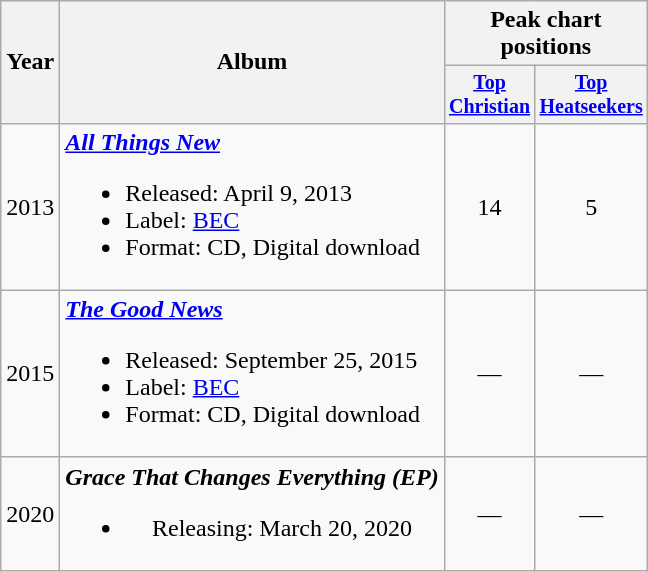<table class="wikitable" style="text-align:center;">
<tr>
<th rowspan="2">Year</th>
<th rowspan="2">Album</th>
<th colspan="3">Peak chart positions</th>
</tr>
<tr style="font-size:smaller;">
<th width="40"><a href='#'>Top<br>Christian</a></th>
<th width="40"><a href='#'>Top<br>Heatseekers</a></th>
</tr>
<tr>
<td>2013</td>
<td align="left"><strong><em><a href='#'>All Things New</a></em></strong><br><ul><li>Released: April 9, 2013</li><li>Label: <a href='#'>BEC</a></li><li>Format: CD, Digital download</li></ul></td>
<td>14</td>
<td>5</td>
</tr>
<tr>
<td>2015</td>
<td align="left"><strong><em><a href='#'>The Good News</a></em></strong><br><ul><li>Released: September 25, 2015</li><li>Label: <a href='#'>BEC</a></li><li>Format: CD, Digital download</li></ul></td>
<td>—</td>
<td>—</td>
</tr>
<tr>
<td>2020</td>
<td aling="left"><strong><em>Grace That Changes Everything (EP)</em></strong><br><ul><li>Releasing: March 20, 2020</li></ul></td>
<td>—</td>
<td>—</td>
</tr>
</table>
